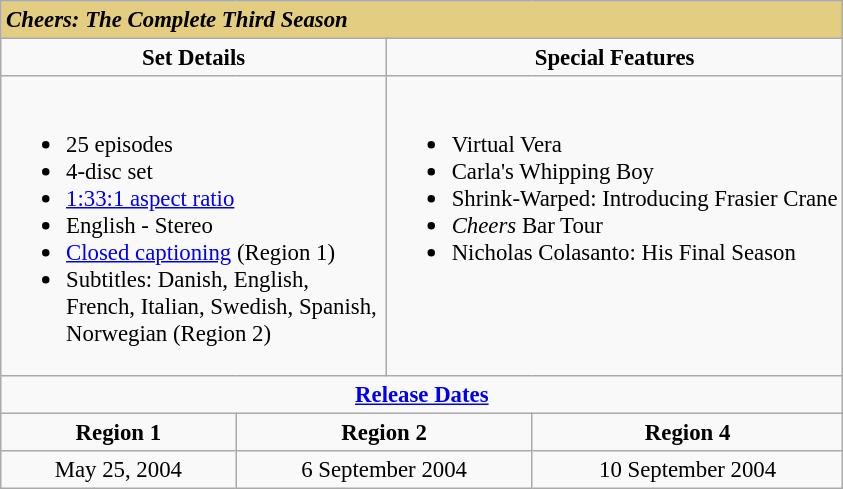<table class="wikitable" style="font-size:95%;">
<tr style="background:#E3CD81;">
<td colspan="6"><strong><em>Cheers: The Complete Third Season</em></strong></td>
</tr>
<tr style="vertical-align:top; text-align:center;">
<td style="width:250px;" colspan="3"><strong>Set Details</strong></td>
<td colspan="3"><strong>Special Features</strong></td>
</tr>
<tr valign="top">
<td colspan="3"  style="text-align:left; width:250px;"><br><ul><li>25 episodes</li><li>4-disc set</li><li><a href='#'>1:33:1 aspect ratio</a></li><li>English - Stereo</li><li><a href='#'>Closed captioning</a> (Region 1)</li><li>Subtitles: Danish, English, French, Italian, Swedish, Spanish, Norwegian (Region 2)</li></ul></td>
<td colspan="3"  style="text-align:left;"><br><ul><li>Virtual Vera</li><li>Carla's Whipping Boy</li><li>Shrink-Warped: Introducing Frasier Crane</li><li><em>Cheers</em> Bar Tour</li><li>Nicholas Colasanto: His Final Season</li></ul></td>
</tr>
<tr>
<td colspan=6 style="text-align:center;"><strong><a href='#'>Release Dates</a></strong></td>
</tr>
<tr>
<td colspan=2 style="text-align:center;"><strong>Region 1</strong></td>
<td colspan=2 style="text-align:center;"><strong>Region 2</strong></td>
<td colspan=2 style="text-align:center;"><strong>Region 4</strong></td>
</tr>
<tr style="text-align:center;">
<td colspan=2>May 25, 2004</td>
<td colspan=2>6 September 2004</td>
<td colspan=2>10 September 2004</td>
</tr>
</table>
